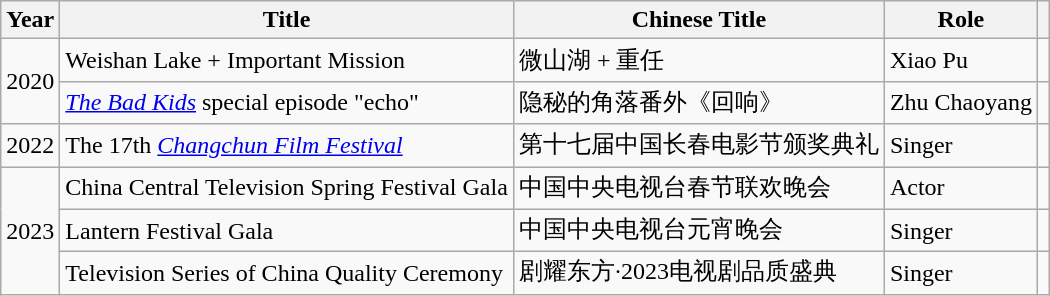<table class="wikitable sortable">
<tr>
<th>Year</th>
<th>Title</th>
<th>Chinese Title</th>
<th>Role</th>
<th scope="col" class="unsortable"></th>
</tr>
<tr>
<td rowspan="2">2020</td>
<td>Weishan Lake + Important Mission</td>
<td>微山湖 + 重任</td>
<td>Xiao Pu</td>
<td style="text-align:center;"></td>
</tr>
<tr>
<td><em><a href='#'>The Bad Kids</a></em> special episode "echo"</td>
<td>隐秘的角落番外《回响》</td>
<td>Zhu Chaoyang</td>
<td style="text-align:center;"></td>
</tr>
<tr>
<td>2022</td>
<td>The 17th <em><a href='#'>Changchun Film Festival</a></em></td>
<td>第十七届中国长春电影节颁奖典礼</td>
<td>Singer</td>
<td style="text-align:center;"></td>
</tr>
<tr>
<td rowspan="3">2023</td>
<td>China Central Television Spring Festival Gala</td>
<td>中国中央电视台春节联欢晚会</td>
<td>Actor</td>
<td style="text-align:center;"></td>
</tr>
<tr>
<td>Lantern Festival Gala</td>
<td>中国中央电视台元宵晚会</td>
<td>Singer</td>
<td style="text-align:center;"></td>
</tr>
<tr>
<td>Television Series of China Quality Ceremony</td>
<td>剧耀东方·2023电视剧品质盛典</td>
<td>Singer</td>
<td style="text-align:center;"></td>
</tr>
</table>
